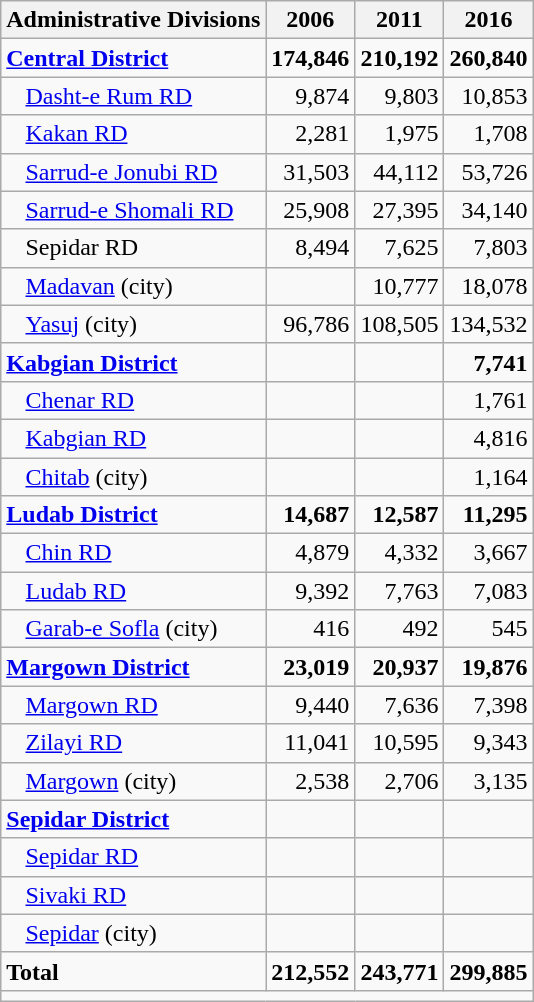<table class="wikitable">
<tr>
<th>Administrative Divisions</th>
<th>2006</th>
<th>2011</th>
<th>2016</th>
</tr>
<tr>
<td><strong><a href='#'>Central District</a></strong></td>
<td style="text-align: right;"><strong>174,846</strong></td>
<td style="text-align: right;"><strong>210,192</strong></td>
<td style="text-align: right;"><strong>260,840</strong></td>
</tr>
<tr>
<td style="padding-left: 1em;"><a href='#'>Dasht-e Rum RD</a></td>
<td style="text-align: right;">9,874</td>
<td style="text-align: right;">9,803</td>
<td style="text-align: right;">10,853</td>
</tr>
<tr>
<td style="padding-left: 1em;"><a href='#'>Kakan RD</a></td>
<td style="text-align: right;">2,281</td>
<td style="text-align: right;">1,975</td>
<td style="text-align: right;">1,708</td>
</tr>
<tr>
<td style="padding-left: 1em;"><a href='#'>Sarrud-e Jonubi RD</a></td>
<td style="text-align: right;">31,503</td>
<td style="text-align: right;">44,112</td>
<td style="text-align: right;">53,726</td>
</tr>
<tr>
<td style="padding-left: 1em;"><a href='#'>Sarrud-e Shomali RD</a></td>
<td style="text-align: right;">25,908</td>
<td style="text-align: right;">27,395</td>
<td style="text-align: right;">34,140</td>
</tr>
<tr>
<td style="padding-left: 1em;">Sepidar RD</td>
<td style="text-align: right;">8,494</td>
<td style="text-align: right;">7,625</td>
<td style="text-align: right;">7,803</td>
</tr>
<tr>
<td style="padding-left: 1em;"><a href='#'>Madavan</a> (city)</td>
<td style="text-align: right;"></td>
<td style="text-align: right;">10,777</td>
<td style="text-align: right;">18,078</td>
</tr>
<tr>
<td style="padding-left: 1em;"><a href='#'>Yasuj</a> (city)</td>
<td style="text-align: right;">96,786</td>
<td style="text-align: right;">108,505</td>
<td style="text-align: right;">134,532</td>
</tr>
<tr>
<td><strong><a href='#'>Kabgian District</a></strong></td>
<td style="text-align: right;"></td>
<td style="text-align: right;"></td>
<td style="text-align: right;"><strong>7,741</strong></td>
</tr>
<tr>
<td style="padding-left: 1em;"><a href='#'>Chenar RD</a></td>
<td style="text-align: right;"></td>
<td style="text-align: right;"></td>
<td style="text-align: right;">1,761</td>
</tr>
<tr>
<td style="padding-left: 1em;"><a href='#'>Kabgian RD</a></td>
<td style="text-align: right;"></td>
<td style="text-align: right;"></td>
<td style="text-align: right;">4,816</td>
</tr>
<tr>
<td style="padding-left: 1em;"><a href='#'>Chitab</a> (city)</td>
<td style="text-align: right;"></td>
<td style="text-align: right;"></td>
<td style="text-align: right;">1,164</td>
</tr>
<tr>
<td><strong><a href='#'>Ludab District</a></strong></td>
<td style="text-align: right;"><strong>14,687</strong></td>
<td style="text-align: right;"><strong>12,587</strong></td>
<td style="text-align: right;"><strong>11,295</strong></td>
</tr>
<tr>
<td style="padding-left: 1em;"><a href='#'>Chin RD</a></td>
<td style="text-align: right;">4,879</td>
<td style="text-align: right;">4,332</td>
<td style="text-align: right;">3,667</td>
</tr>
<tr>
<td style="padding-left: 1em;"><a href='#'>Ludab RD</a></td>
<td style="text-align: right;">9,392</td>
<td style="text-align: right;">7,763</td>
<td style="text-align: right;">7,083</td>
</tr>
<tr>
<td style="padding-left: 1em;"><a href='#'>Garab-e Sofla</a> (city)</td>
<td style="text-align: right;">416</td>
<td style="text-align: right;">492</td>
<td style="text-align: right;">545</td>
</tr>
<tr>
<td><strong><a href='#'>Margown District</a></strong></td>
<td style="text-align: right;"><strong>23,019</strong></td>
<td style="text-align: right;"><strong>20,937</strong></td>
<td style="text-align: right;"><strong>19,876</strong></td>
</tr>
<tr>
<td style="padding-left: 1em;"><a href='#'>Margown RD</a></td>
<td style="text-align: right;">9,440</td>
<td style="text-align: right;">7,636</td>
<td style="text-align: right;">7,398</td>
</tr>
<tr>
<td style="padding-left: 1em;"><a href='#'>Zilayi RD</a></td>
<td style="text-align: right;">11,041</td>
<td style="text-align: right;">10,595</td>
<td style="text-align: right;">9,343</td>
</tr>
<tr>
<td style="padding-left: 1em;"><a href='#'>Margown</a> (city)</td>
<td style="text-align: right;">2,538</td>
<td style="text-align: right;">2,706</td>
<td style="text-align: right;">3,135</td>
</tr>
<tr>
<td><strong><a href='#'>Sepidar District</a></strong></td>
<td style="text-align: right;"></td>
<td style="text-align: right;"></td>
<td style="text-align: right;"></td>
</tr>
<tr>
<td style="padding-left: 1em;"><a href='#'>Sepidar RD</a></td>
<td style="text-align: right;"></td>
<td style="text-align: right;"></td>
<td style="text-align: right;"></td>
</tr>
<tr>
<td style="padding-left: 1em;"><a href='#'>Sivaki RD</a></td>
<td style="text-align: right;"></td>
<td style="text-align: right;"></td>
<td style="text-align: right;"></td>
</tr>
<tr>
<td style="padding-left: 1em;"><a href='#'>Sepidar</a> (city)</td>
<td style="text-align: right;"></td>
<td style="text-align: right;"></td>
<td style="text-align: right;"></td>
</tr>
<tr>
<td><strong>Total</strong></td>
<td style="text-align: right;"><strong>212,552</strong></td>
<td style="text-align: right;"><strong>243,771</strong></td>
<td style="text-align: right;"><strong>299,885</strong></td>
</tr>
<tr>
<td colspan=4></td>
</tr>
</table>
